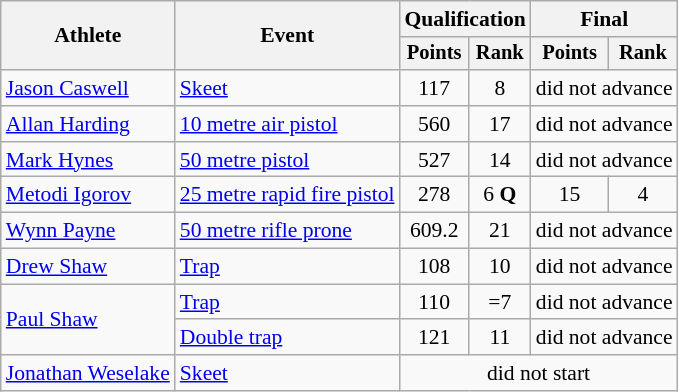<table class="wikitable" style="font-size:90%">
<tr>
<th rowspan=2>Athlete</th>
<th rowspan=2>Event</th>
<th colspan=2>Qualification</th>
<th colspan=2>Final</th>
</tr>
<tr style="font-size:95%">
<th>Points</th>
<th>Rank</th>
<th>Points</th>
<th>Rank</th>
</tr>
<tr align=center>
<td align=left><a href='#'>Jason Caswell</a></td>
<td align=left><a href='#'>Skeet</a></td>
<td>117</td>
<td>8</td>
<td colspan="2">did not advance</td>
</tr>
<tr align=center>
<td align=left><a href='#'>Allan Harding</a></td>
<td align=left><a href='#'>10 metre air pistol</a></td>
<td>560</td>
<td>17</td>
<td colspan="2">did not advance</td>
</tr>
<tr align=center>
<td align=left><a href='#'>Mark Hynes</a></td>
<td align=left><a href='#'>50 metre pistol</a></td>
<td>527</td>
<td>14</td>
<td colspan="2">did not advance</td>
</tr>
<tr align=center>
<td align=left><a href='#'>Metodi Igorov</a></td>
<td align=left><a href='#'>25 metre rapid fire pistol</a></td>
<td>278</td>
<td>6 <strong>Q</strong></td>
<td>15</td>
<td>4</td>
</tr>
<tr align=center>
<td align=left><a href='#'>Wynn Payne</a></td>
<td align=left><a href='#'>50 metre rifle prone</a></td>
<td>609.2</td>
<td>21</td>
<td colspan="2">did not advance</td>
</tr>
<tr align=center>
<td align=left><a href='#'>Drew Shaw</a></td>
<td align=left><a href='#'>Trap</a></td>
<td>108</td>
<td>10</td>
<td colspan="2">did not advance</td>
</tr>
<tr align=center>
<td align=left rowspan="2"><a href='#'>Paul Shaw</a></td>
<td align=left><a href='#'>Trap</a></td>
<td>110</td>
<td>=7</td>
<td colspan="2">did not advance</td>
</tr>
<tr align=center>
<td align=left><a href='#'>Double trap</a></td>
<td>121</td>
<td>11</td>
<td colspan="2">did not advance</td>
</tr>
<tr align=center>
<td align=left><a href='#'>Jonathan Weselake</a></td>
<td align=left><a href='#'>Skeet</a></td>
<td colspan="4">did not start</td>
</tr>
</table>
